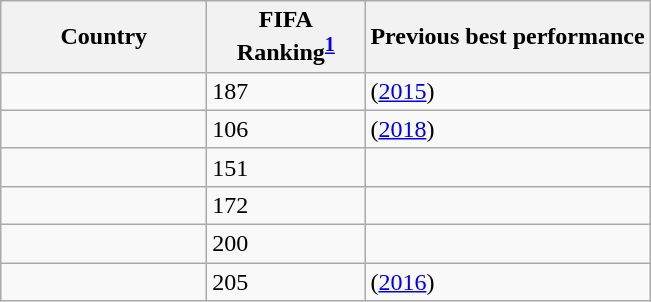<table class="wikitable sortable">
<tr>
<th style="width:130px;">Country</th>
<th style="width:98px;">FIFA Ranking<sup><a href='#'>1</a></sup></th>
<th>Previous best performance</th>
</tr>
<tr>
<td></td>
<td>187</td>
<td> (<a href='#'>2015</a>)</td>
</tr>
<tr>
<td></td>
<td>106</td>
<td> (<a href='#'>2018</a>)</td>
</tr>
<tr>
<td></td>
<td>151</td>
<td></td>
</tr>
<tr>
<td></td>
<td>172</td>
<td></td>
</tr>
<tr>
<td></td>
<td>200</td>
<td></td>
</tr>
<tr>
<td></td>
<td>205</td>
<td> (<a href='#'>2016</a>)</td>
</tr>
</table>
